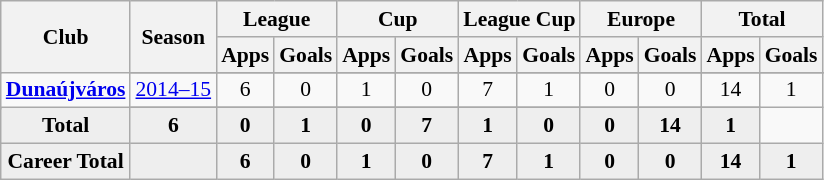<table class="wikitable" style="font-size:90%; text-align: center;">
<tr>
<th rowspan="2">Club</th>
<th rowspan="2">Season</th>
<th colspan="2">League</th>
<th colspan="2">Cup</th>
<th colspan="2">League Cup</th>
<th colspan="2">Europe</th>
<th colspan="2">Total</th>
</tr>
<tr>
<th>Apps</th>
<th>Goals</th>
<th>Apps</th>
<th>Goals</th>
<th>Apps</th>
<th>Goals</th>
<th>Apps</th>
<th>Goals</th>
<th>Apps</th>
<th>Goals</th>
</tr>
<tr ||-||-||-|->
<td rowspan="3" valign="center"><strong><a href='#'>Dunaújváros</a></strong></td>
</tr>
<tr>
<td><a href='#'>2014–15</a></td>
<td>6</td>
<td>0</td>
<td>1</td>
<td>0</td>
<td>7</td>
<td>1</td>
<td>0</td>
<td>0</td>
<td>14</td>
<td>1</td>
</tr>
<tr>
</tr>
<tr style="font-weight:bold; background-color:#eeeeee;">
<td>Total</td>
<td>6</td>
<td>0</td>
<td>1</td>
<td>0</td>
<td>7</td>
<td>1</td>
<td>0</td>
<td>0</td>
<td>14</td>
<td>1</td>
</tr>
<tr style="font-weight:bold; background-color:#eeeeee;">
<td rowspan="1" valign="top"><strong>Career Total</strong></td>
<td></td>
<td><strong>6</strong></td>
<td><strong>0</strong></td>
<td><strong>1</strong></td>
<td><strong>0</strong></td>
<td><strong>7</strong></td>
<td><strong>1</strong></td>
<td><strong>0</strong></td>
<td><strong>0</strong></td>
<td><strong>14</strong></td>
<td><strong>1</strong></td>
</tr>
</table>
